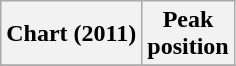<table class="wikitable plainrowheaders" style="text-align:center">
<tr>
<th scope="col">Chart (2011)</th>
<th scope="col">Peak<br>position</th>
</tr>
<tr>
</tr>
</table>
